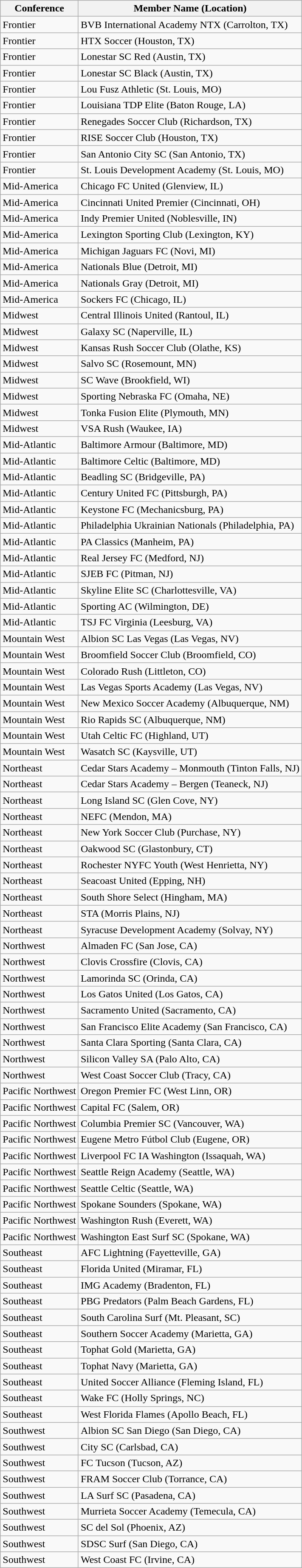<table class="wikitable">
<tr>
<th>Conference</th>
<th>Member Name (Location)</th>
</tr>
<tr>
<td>Frontier</td>
<td>BVB International Academy NTX (Carrolton, TX)</td>
</tr>
<tr>
<td>Frontier</td>
<td>HTX Soccer (Houston, TX)</td>
</tr>
<tr>
<td>Frontier</td>
<td>Lonestar SC Red (Austin, TX)</td>
</tr>
<tr>
<td>Frontier</td>
<td>Lonestar SC Black (Austin, TX)</td>
</tr>
<tr>
<td>Frontier</td>
<td>Lou Fusz Athletic (St. Louis, MO)</td>
</tr>
<tr>
<td>Frontier</td>
<td>Louisiana TDP Elite (Baton Rouge, LA)</td>
</tr>
<tr>
<td>Frontier</td>
<td>Renegades Soccer Club (Richardson, TX)</td>
</tr>
<tr>
<td>Frontier</td>
<td>RISE Soccer Club (Houston, TX)</td>
</tr>
<tr>
<td>Frontier</td>
<td>San Antonio City SC (San Antonio, TX)</td>
</tr>
<tr>
<td>Frontier</td>
<td>St. Louis Development Academy (St. Louis, MO)</td>
</tr>
<tr>
<td>Mid-America</td>
<td>Chicago FC United (Glenview, IL)</td>
</tr>
<tr>
<td>Mid-America</td>
<td>Cincinnati United Premier (Cincinnati, OH)</td>
</tr>
<tr>
<td>Mid-America</td>
<td>Indy Premier United (Noblesville, IN)</td>
</tr>
<tr>
<td>Mid-America</td>
<td>Lexington Sporting Club (Lexington, KY)</td>
</tr>
<tr>
<td>Mid-America</td>
<td>Michigan Jaguars FC (Novi, MI)</td>
</tr>
<tr>
<td>Mid-America</td>
<td>Nationals Blue (Detroit, MI)</td>
</tr>
<tr>
<td>Mid-America</td>
<td>Nationals Gray (Detroit, MI)</td>
</tr>
<tr>
<td>Mid-America</td>
<td>Sockers FC (Chicago, IL)</td>
</tr>
<tr>
<td>Midwest</td>
<td>Central Illinois United (Rantoul, IL)</td>
</tr>
<tr>
<td>Midwest</td>
<td>Galaxy SC (Naperville, IL)</td>
</tr>
<tr>
<td>Midwest</td>
<td>Kansas Rush Soccer Club (Olathe, KS)</td>
</tr>
<tr>
<td>Midwest</td>
<td>Salvo SC (Rosemount, MN)</td>
</tr>
<tr>
<td>Midwest</td>
<td>SC Wave (Brookfield, WI)</td>
</tr>
<tr>
<td>Midwest</td>
<td>Sporting Nebraska FC (Omaha, NE)</td>
</tr>
<tr>
<td>Midwest</td>
<td>Tonka Fusion Elite (Plymouth, MN)</td>
</tr>
<tr>
<td>Midwest</td>
<td>VSA Rush (Waukee, IA)</td>
</tr>
<tr>
<td>Mid-Atlantic</td>
<td>Baltimore Armour (Baltimore, MD)</td>
</tr>
<tr>
<td>Mid-Atlantic</td>
<td>Baltimore Celtic (Baltimore, MD)</td>
</tr>
<tr>
<td>Mid-Atlantic</td>
<td>Beadling SC (Bridgeville, PA)</td>
</tr>
<tr>
<td>Mid-Atlantic</td>
<td>Century United FC (Pittsburgh, PA)</td>
</tr>
<tr>
<td>Mid-Atlantic</td>
<td>Keystone FC (Mechanicsburg, PA)</td>
</tr>
<tr>
<td>Mid-Atlantic</td>
<td>Philadelphia Ukrainian Nationals (Philadelphia, PA)</td>
</tr>
<tr>
<td>Mid-Atlantic</td>
<td>PA Classics (Manheim, PA)</td>
</tr>
<tr>
<td>Mid-Atlantic</td>
<td>Real Jersey FC (Medford, NJ)</td>
</tr>
<tr>
<td>Mid-Atlantic</td>
<td>SJEB FC (Pitman, NJ)</td>
</tr>
<tr>
<td>Mid-Atlantic</td>
<td>Skyline Elite SC (Charlottesville, VA)</td>
</tr>
<tr>
<td>Mid-Atlantic</td>
<td>Sporting AC (Wilmington, DE)</td>
</tr>
<tr>
<td>Mid-Atlantic</td>
<td>TSJ FC Virginia (Leesburg, VA)</td>
</tr>
<tr>
<td>Mountain West</td>
<td>Albion SC Las Vegas (Las Vegas, NV)</td>
</tr>
<tr>
<td>Mountain West</td>
<td>Broomfield Soccer Club (Broomfield, CO)</td>
</tr>
<tr>
<td>Mountain West</td>
<td>Colorado Rush (Littleton, CO)</td>
</tr>
<tr>
<td>Mountain West</td>
<td>Las Vegas Sports Academy (Las Vegas, NV)</td>
</tr>
<tr>
<td>Mountain West</td>
<td>New Mexico Soccer Academy (Albuquerque, NM)</td>
</tr>
<tr>
<td>Mountain West</td>
<td>Rio Rapids SC (Albuquerque, NM)</td>
</tr>
<tr>
<td>Mountain West</td>
<td>Utah Celtic FC (Highland, UT)</td>
</tr>
<tr>
<td>Mountain West</td>
<td>Wasatch SC (Kaysville, UT)</td>
</tr>
<tr>
<td>Northeast</td>
<td>Cedar Stars Academy – Monmouth (Tinton Falls, NJ)</td>
</tr>
<tr>
<td>Northeast</td>
<td>Cedar Stars Academy – Bergen (Teaneck, NJ)</td>
</tr>
<tr>
<td>Northeast</td>
<td>Long Island SC (Glen Cove, NY)</td>
</tr>
<tr>
<td>Northeast</td>
<td>NEFC (Mendon, MA)</td>
</tr>
<tr>
<td>Northeast</td>
<td>New York Soccer Club (Purchase, NY)</td>
</tr>
<tr>
<td>Northeast</td>
<td>Oakwood SC (Glastonbury, CT)</td>
</tr>
<tr>
<td>Northeast</td>
<td>Rochester NYFC Youth (West Henrietta, NY)</td>
</tr>
<tr>
<td>Northeast</td>
<td>Seacoast United (Epping, NH)</td>
</tr>
<tr>
<td>Northeast</td>
<td>South Shore Select (Hingham, MA)</td>
</tr>
<tr>
<td>Northeast</td>
<td>STA (Morris Plains, NJ)</td>
</tr>
<tr>
<td>Northeast</td>
<td>Syracuse Development Academy (Solvay, NY)</td>
</tr>
<tr>
<td>Northwest</td>
<td>Almaden FC (San Jose, CA)</td>
</tr>
<tr>
<td>Northwest</td>
<td>Clovis Crossfire (Clovis, CA)</td>
</tr>
<tr>
<td>Northwest</td>
<td>Lamorinda SC (Orinda, CA)</td>
</tr>
<tr>
<td>Northwest</td>
<td>Los Gatos United (Los Gatos, CA)</td>
</tr>
<tr>
<td>Northwest</td>
<td>Sacramento United (Sacramento, CA)</td>
</tr>
<tr>
<td>Northwest</td>
<td>San Francisco Elite Academy (San Francisco, CA)</td>
</tr>
<tr>
<td>Northwest</td>
<td>Santa Clara Sporting (Santa Clara, CA)</td>
</tr>
<tr>
<td>Northwest</td>
<td>Silicon Valley SA (Palo Alto, CA)</td>
</tr>
<tr>
<td>Northwest</td>
<td>West Coast Soccer Club (Tracy, CA)</td>
</tr>
<tr>
<td>Pacific Northwest</td>
<td>Oregon Premier FC (West Linn, OR)</td>
</tr>
<tr>
<td>Pacific Northwest</td>
<td>Capital FC (Salem, OR)</td>
</tr>
<tr>
<td>Pacific Northwest</td>
<td>Columbia Premier SC (Vancouver, WA)</td>
</tr>
<tr>
<td>Pacific Northwest</td>
<td>Eugene Metro Fútbol Club (Eugene, OR)</td>
</tr>
<tr>
<td>Pacific Northwest</td>
<td>Liverpool FC IA Washington (Issaquah, WA)</td>
</tr>
<tr>
<td>Pacific Northwest</td>
<td>Seattle Reign Academy (Seattle, WA)</td>
</tr>
<tr>
<td>Pacific Northwest</td>
<td>Seattle Celtic (Seattle, WA)</td>
</tr>
<tr>
<td>Pacific Northwest</td>
<td>Spokane Sounders (Spokane, WA)</td>
</tr>
<tr>
<td>Pacific Northwest</td>
<td>Washington Rush (Everett, WA)</td>
</tr>
<tr>
<td>Pacific Northwest</td>
<td>Washington East Surf SC (Spokane, WA)</td>
</tr>
<tr>
<td>Southeast</td>
<td>AFC Lightning (Fayetteville, GA)</td>
</tr>
<tr>
<td>Southeast</td>
<td>Florida United (Miramar, FL)</td>
</tr>
<tr>
<td>Southeast</td>
<td>IMG Academy (Bradenton, FL)</td>
</tr>
<tr>
<td>Southeast</td>
<td>PBG Predators (Palm Beach Gardens, FL)</td>
</tr>
<tr>
<td>Southeast</td>
<td>South Carolina Surf (Mt. Pleasant, SC)</td>
</tr>
<tr>
<td>Southeast</td>
<td>Southern Soccer Academy (Marietta, GA)</td>
</tr>
<tr>
<td>Southeast</td>
<td>Tophat Gold (Marietta, GA)</td>
</tr>
<tr>
<td>Southeast</td>
<td>Tophat Navy (Marietta, GA)</td>
</tr>
<tr>
<td>Southeast</td>
<td>United Soccer Alliance (Fleming Island, FL)</td>
</tr>
<tr>
<td>Southeast</td>
<td>Wake FC (Holly Springs, NC)</td>
</tr>
<tr>
<td>Southeast</td>
<td>West Florida Flames (Apollo Beach, FL)</td>
</tr>
<tr>
<td>Southwest</td>
<td>Albion SC San Diego (San Diego, CA)</td>
</tr>
<tr>
<td>Southwest</td>
<td>City SC (Carlsbad, CA)</td>
</tr>
<tr>
<td>Southwest</td>
<td>FC Tucson (Tucson, AZ)</td>
</tr>
<tr>
<td>Southwest</td>
<td>FRAM Soccer Club (Torrance, CA)</td>
</tr>
<tr>
<td>Southwest</td>
<td>LA Surf SC (Pasadena, CA)</td>
</tr>
<tr>
<td>Southwest</td>
<td>Murrieta Soccer Academy (Temecula, CA)</td>
</tr>
<tr>
<td>Southwest</td>
<td>SC del Sol (Phoenix, AZ)</td>
</tr>
<tr>
<td>Southwest</td>
<td>SDSC Surf (San Diego, CA)</td>
</tr>
<tr>
<td>Southwest</td>
<td>West Coast FC (Irvine, CA)</td>
</tr>
</table>
